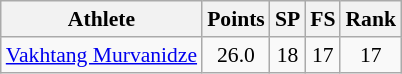<table class="wikitable" border="1" style="font-size:90%">
<tr>
<th>Athlete</th>
<th>Points</th>
<th>SP</th>
<th>FS</th>
<th>Rank</th>
</tr>
<tr align=center>
<td align=left><a href='#'>Vakhtang Murvanidze</a></td>
<td>26.0</td>
<td>18</td>
<td>17</td>
<td>17</td>
</tr>
</table>
